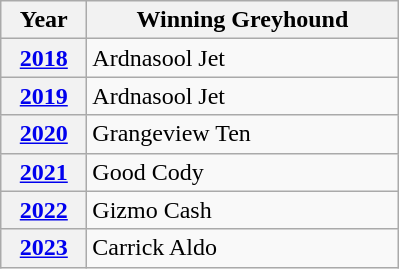<table class="wikitable">
<tr>
<th width=50>Year</th>
<th width=200>Winning Greyhound</th>
</tr>
<tr>
<th><a href='#'>2018</a></th>
<td>Ardnasool Jet </td>
</tr>
<tr>
<th><a href='#'>2019</a></th>
<td>Ardnasool Jet </td>
</tr>
<tr>
<th><a href='#'>2020</a></th>
<td>Grangeview Ten</td>
</tr>
<tr>
<th><a href='#'>2021</a></th>
<td>Good Cody</td>
</tr>
<tr>
<th><a href='#'>2022</a></th>
<td>Gizmo Cash</td>
</tr>
<tr>
<th><a href='#'>2023</a></th>
<td>Carrick Aldo</td>
</tr>
</table>
